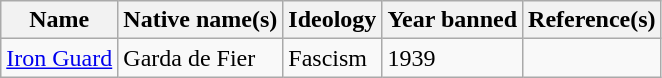<table class="wikitable sortable">
<tr>
<th>Name</th>
<th>Native name(s)</th>
<th>Ideology</th>
<th>Year banned</th>
<th>Reference(s)</th>
</tr>
<tr>
<td><a href='#'>Iron Guard</a></td>
<td>Garda de Fier</td>
<td>Fascism</td>
<td>1939</td>
<td></td>
</tr>
</table>
